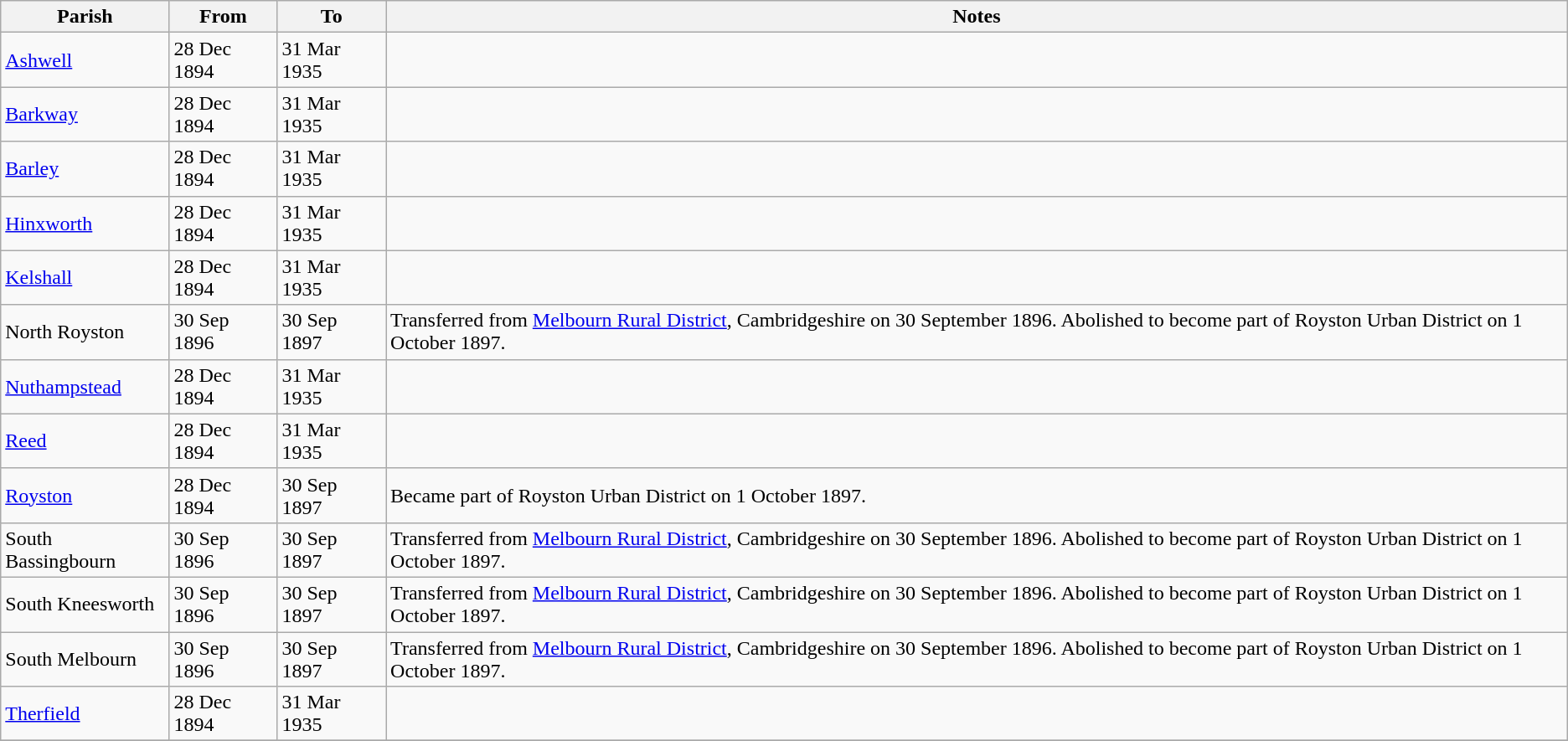<table class="wikitable sortable">
<tr>
<th>Parish</th>
<th>From</th>
<th>To</th>
<th class="unsortable">Notes</th>
</tr>
<tr>
<td><a href='#'>Ashwell</a></td>
<td>28 Dec 1894</td>
<td>31 Mar 1935</td>
<td></td>
</tr>
<tr>
<td><a href='#'>Barkway</a></td>
<td>28 Dec 1894</td>
<td>31 Mar 1935</td>
<td></td>
</tr>
<tr>
<td><a href='#'>Barley</a></td>
<td>28 Dec 1894</td>
<td>31 Mar 1935</td>
<td></td>
</tr>
<tr>
<td><a href='#'>Hinxworth</a></td>
<td>28 Dec 1894</td>
<td>31 Mar 1935</td>
<td></td>
</tr>
<tr>
<td><a href='#'>Kelshall</a></td>
<td>28 Dec 1894</td>
<td>31 Mar 1935</td>
<td></td>
</tr>
<tr>
<td>North Royston</td>
<td>30 Sep 1896</td>
<td>30 Sep 1897</td>
<td>Transferred from <a href='#'>Melbourn Rural District</a>, Cambridgeshire on 30 September 1896. Abolished to become part of Royston Urban District on 1 October 1897.</td>
</tr>
<tr>
<td><a href='#'>Nuthampstead</a></td>
<td>28 Dec 1894</td>
<td>31 Mar 1935</td>
<td></td>
</tr>
<tr>
<td><a href='#'>Reed</a></td>
<td>28 Dec 1894</td>
<td>31 Mar 1935</td>
<td></td>
</tr>
<tr>
<td><a href='#'>Royston</a></td>
<td>28 Dec 1894</td>
<td>30 Sep 1897</td>
<td>Became part of Royston Urban District on 1 October 1897.</td>
</tr>
<tr>
<td>South Bassingbourn</td>
<td>30 Sep 1896</td>
<td>30 Sep 1897</td>
<td>Transferred from <a href='#'>Melbourn Rural District</a>, Cambridgeshire on 30 September 1896. Abolished to become part of Royston Urban District on 1 October 1897.</td>
</tr>
<tr>
<td>South Kneesworth</td>
<td>30 Sep 1896</td>
<td>30 Sep 1897</td>
<td>Transferred from <a href='#'>Melbourn Rural District</a>, Cambridgeshire on 30 September 1896. Abolished to become part of Royston Urban District on 1 October 1897.</td>
</tr>
<tr>
<td>South Melbourn</td>
<td>30 Sep 1896</td>
<td>30 Sep 1897</td>
<td>Transferred from <a href='#'>Melbourn Rural District</a>, Cambridgeshire on 30 September 1896. Abolished to become part of Royston Urban District on 1 October 1897.</td>
</tr>
<tr>
<td><a href='#'>Therfield</a></td>
<td>28 Dec 1894</td>
<td>31 Mar 1935</td>
<td></td>
</tr>
<tr>
</tr>
</table>
